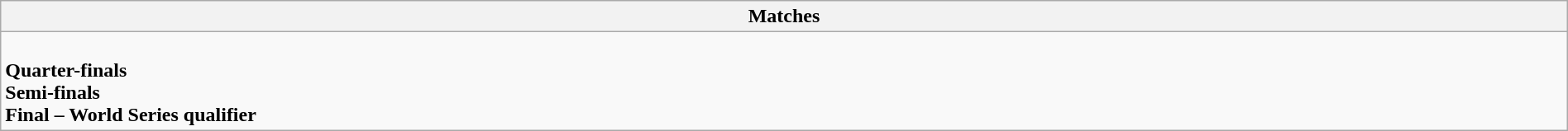<table class="wikitable collapsible collapsed" style="width:100%;">
<tr>
<th>Matches</th>
</tr>
<tr>
<td><br><strong>Quarter-finals</strong>



<br><strong>Semi-finals</strong>

<br><strong>Final – World Series qualifier</strong>
</td>
</tr>
</table>
